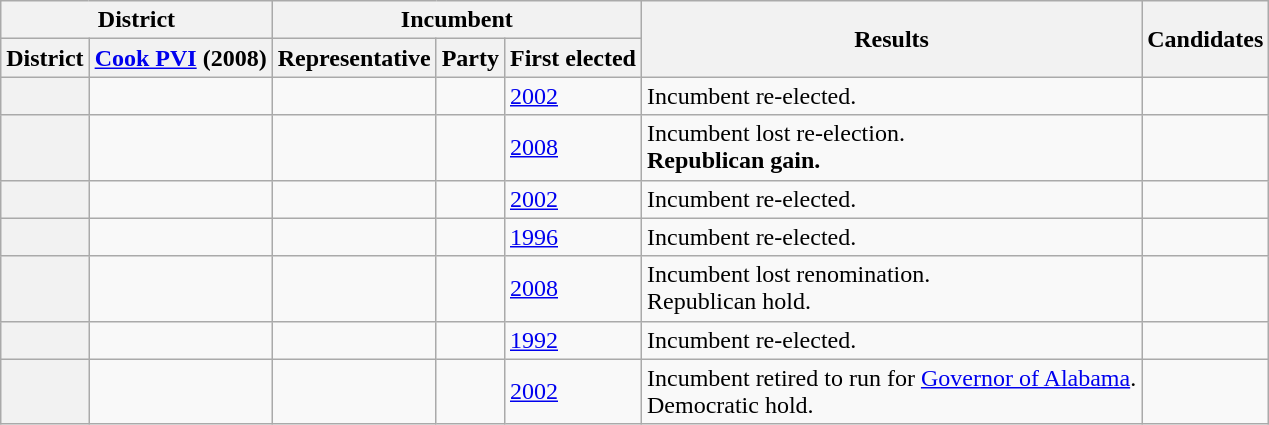<table class="wikitable sortable">
<tr>
<th colspan=2>District</th>
<th colspan=3>Incumbent</th>
<th rowspan=2>Results</th>
<th rowspan=2>Candidates</th>
</tr>
<tr valign=bottom>
<th>District</th>
<th><a href='#'>Cook PVI</a> (2008)</th>
<th>Representative</th>
<th>Party</th>
<th>First elected</th>
</tr>
<tr>
<th></th>
<td></td>
<td></td>
<td></td>
<td><a href='#'>2002</a></td>
<td>Incumbent re-elected.</td>
<td nowrap></td>
</tr>
<tr>
<th></th>
<td></td>
<td></td>
<td></td>
<td><a href='#'>2008</a></td>
<td>Incumbent lost re-election.<br><strong>Republican gain.</strong></td>
<td nowrap></td>
</tr>
<tr>
<th></th>
<td></td>
<td></td>
<td></td>
<td><a href='#'>2002</a></td>
<td>Incumbent re-elected.</td>
<td nowrap></td>
</tr>
<tr>
<th></th>
<td></td>
<td></td>
<td></td>
<td><a href='#'>1996</a></td>
<td>Incumbent re-elected.</td>
<td nowrap></td>
</tr>
<tr>
<th></th>
<td></td>
<td></td>
<td></td>
<td><a href='#'>2008</a></td>
<td>Incumbent lost renomination.<br>Republican hold.</td>
<td nowrap></td>
</tr>
<tr>
<th></th>
<td></td>
<td></td>
<td></td>
<td><a href='#'>1992</a></td>
<td>Incumbent re-elected.</td>
<td nowrap></td>
</tr>
<tr>
<th></th>
<td></td>
<td></td>
<td></td>
<td><a href='#'>2002</a></td>
<td>Incumbent retired to run for <a href='#'>Governor of Alabama</a>.<br>Democratic hold.</td>
<td nowrap></td>
</tr>
</table>
